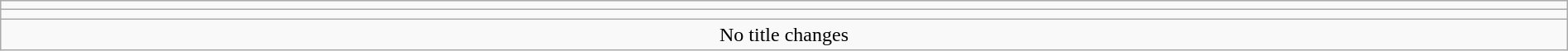<table class="wikitable" style="text-align:center; width:100%;">
<tr>
<td colspan="5"></td>
</tr>
<tr>
<td colspan="5"></td>
</tr>
<tr>
<td colspan="5">No title changes</td>
</tr>
</table>
